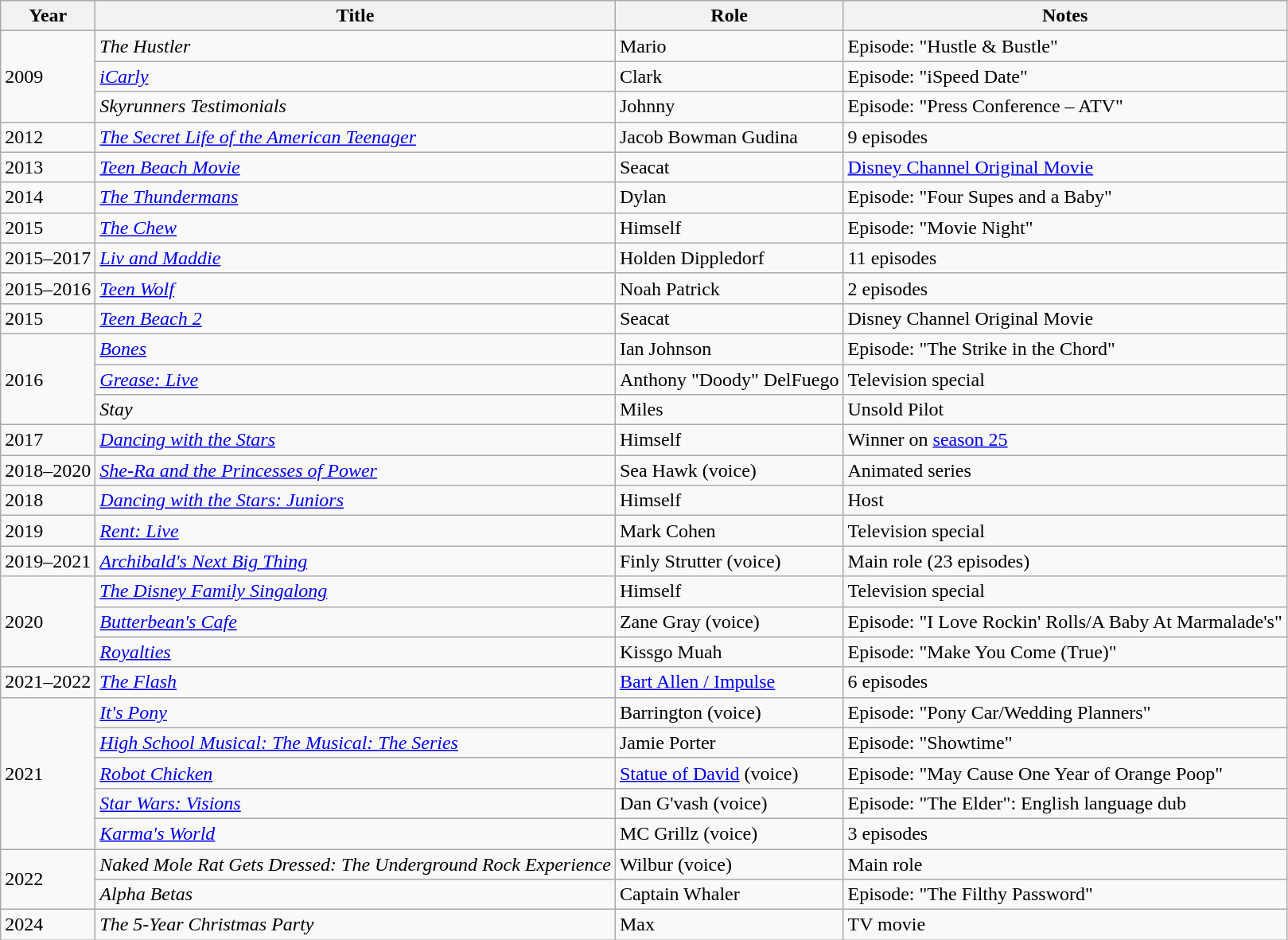<table class="wikitable sortable">
<tr>
<th>Year</th>
<th>Title</th>
<th>Role</th>
<th>Notes</th>
</tr>
<tr>
<td rowspan="3">2009</td>
<td><em>The Hustler</em></td>
<td>Mario</td>
<td>Episode: "Hustle & Bustle"</td>
</tr>
<tr>
<td><em><a href='#'>iCarly</a></em></td>
<td>Clark</td>
<td>Episode: "iSpeed Date"</td>
</tr>
<tr>
<td><em>Skyrunners Testimonials</em></td>
<td>Johnny</td>
<td>Episode: "Press Conference – ATV"</td>
</tr>
<tr>
<td>2012</td>
<td><em><a href='#'>The Secret Life of the American Teenager</a></em></td>
<td>Jacob Bowman Gudina</td>
<td>9 episodes</td>
</tr>
<tr>
<td>2013</td>
<td><em><a href='#'>Teen Beach Movie</a></em></td>
<td>Seacat</td>
<td><a href='#'>Disney Channel Original Movie</a></td>
</tr>
<tr>
<td>2014</td>
<td><em><a href='#'>The Thundermans</a></em></td>
<td>Dylan</td>
<td>Episode: "Four Supes and a Baby"</td>
</tr>
<tr>
<td>2015</td>
<td><em><a href='#'>The Chew</a></em></td>
<td>Himself</td>
<td>Episode: "Movie Night"</td>
</tr>
<tr>
<td>2015–2017</td>
<td><em><a href='#'>Liv and Maddie</a></em></td>
<td>Holden Dippledorf</td>
<td>11 episodes</td>
</tr>
<tr>
<td>2015–2016</td>
<td><em><a href='#'>Teen Wolf</a></em></td>
<td style="white-space: nowrap;">Noah Patrick</td>
<td>2 episodes</td>
</tr>
<tr>
<td>2015</td>
<td><em><a href='#'>Teen Beach 2</a></em></td>
<td>Seacat</td>
<td>Disney Channel Original Movie</td>
</tr>
<tr>
<td rowspan="3">2016</td>
<td><em><a href='#'>Bones</a></em></td>
<td>Ian Johnson</td>
<td>Episode: "The Strike in the Chord"</td>
</tr>
<tr>
<td><em><a href='#'>Grease: Live</a></em></td>
<td>Anthony "Doody" DelFuego</td>
<td>Television special</td>
</tr>
<tr>
<td><em>Stay</em></td>
<td>Miles</td>
<td>Unsold Pilot</td>
</tr>
<tr>
<td>2017</td>
<td><em><a href='#'>Dancing with the Stars</a></em></td>
<td>Himself</td>
<td>Winner on <a href='#'>season 25</a></td>
</tr>
<tr>
<td>2018–2020</td>
<td><em><a href='#'>She-Ra and the Princesses of Power</a></em></td>
<td>Sea Hawk (voice)</td>
<td>Animated series</td>
</tr>
<tr>
<td>2018</td>
<td><em><a href='#'>Dancing with the Stars: Juniors</a></em></td>
<td>Himself</td>
<td>Host</td>
</tr>
<tr>
<td>2019</td>
<td><em><a href='#'>Rent: Live</a></em></td>
<td>Mark Cohen</td>
<td>Television special</td>
</tr>
<tr>
<td>2019–2021</td>
<td><em><a href='#'>Archibald's Next Big Thing</a></em></td>
<td>Finly Strutter (voice)</td>
<td>Main role (23 episodes)</td>
</tr>
<tr>
<td rowspan="3">2020</td>
<td><em><a href='#'>The Disney Family Singalong</a></em></td>
<td>Himself</td>
<td>Television special</td>
</tr>
<tr>
<td><em><a href='#'>Butterbean's Cafe</a></em></td>
<td>Zane Gray (voice)</td>
<td>Episode: "I Love Rockin' Rolls/A Baby At Marmalade's"</td>
</tr>
<tr>
<td><em><a href='#'>Royalties</a></em></td>
<td>Kissgo Muah</td>
<td>Episode: "Make You Come (True)"</td>
</tr>
<tr>
<td>2021–2022</td>
<td><em><a href='#'>The Flash</a></em></td>
<td><a href='#'>Bart Allen / Impulse</a></td>
<td>6 episodes</td>
</tr>
<tr>
<td rowspan="5">2021</td>
<td><em><a href='#'>It's Pony</a></em></td>
<td>Barrington (voice)</td>
<td>Episode: "Pony Car/Wedding Planners"</td>
</tr>
<tr>
<td><em><a href='#'>High School Musical: The Musical: The Series</a></em></td>
<td>Jamie Porter</td>
<td>Episode: "Showtime"</td>
</tr>
<tr>
<td><em><a href='#'>Robot Chicken</a></em></td>
<td><a href='#'>Statue of David</a> (voice)</td>
<td>Episode: "May Cause One Year of Orange Poop"</td>
</tr>
<tr>
<td><em><a href='#'>Star Wars: Visions</a></em></td>
<td>Dan G'vash (voice)</td>
<td>Episode: "The Elder": English language dub</td>
</tr>
<tr>
<td><em><a href='#'>Karma's World</a></em></td>
<td>MC Grillz (voice)</td>
<td>3 episodes</td>
</tr>
<tr>
<td rowspan="2">2022</td>
<td><em>Naked Mole Rat Gets Dressed: The Underground Rock Experience</em></td>
<td>Wilbur (voice)</td>
<td>Main role</td>
</tr>
<tr>
<td><em>Alpha Betas</em></td>
<td>Captain Whaler</td>
<td>Episode: "The Filthy Password"</td>
</tr>
<tr>
<td>2024</td>
<td><em>The 5-Year Christmas Party</em></td>
<td>Max</td>
<td>TV movie</td>
</tr>
</table>
